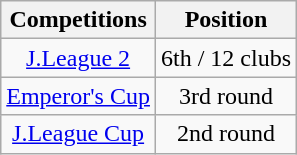<table class="wikitable" style="text-align:center;">
<tr>
<th>Competitions</th>
<th>Position</th>
</tr>
<tr>
<td><a href='#'>J.League 2</a></td>
<td>6th / 12 clubs</td>
</tr>
<tr>
<td><a href='#'>Emperor's Cup</a></td>
<td>3rd round</td>
</tr>
<tr>
<td><a href='#'>J.League Cup</a></td>
<td>2nd round</td>
</tr>
</table>
